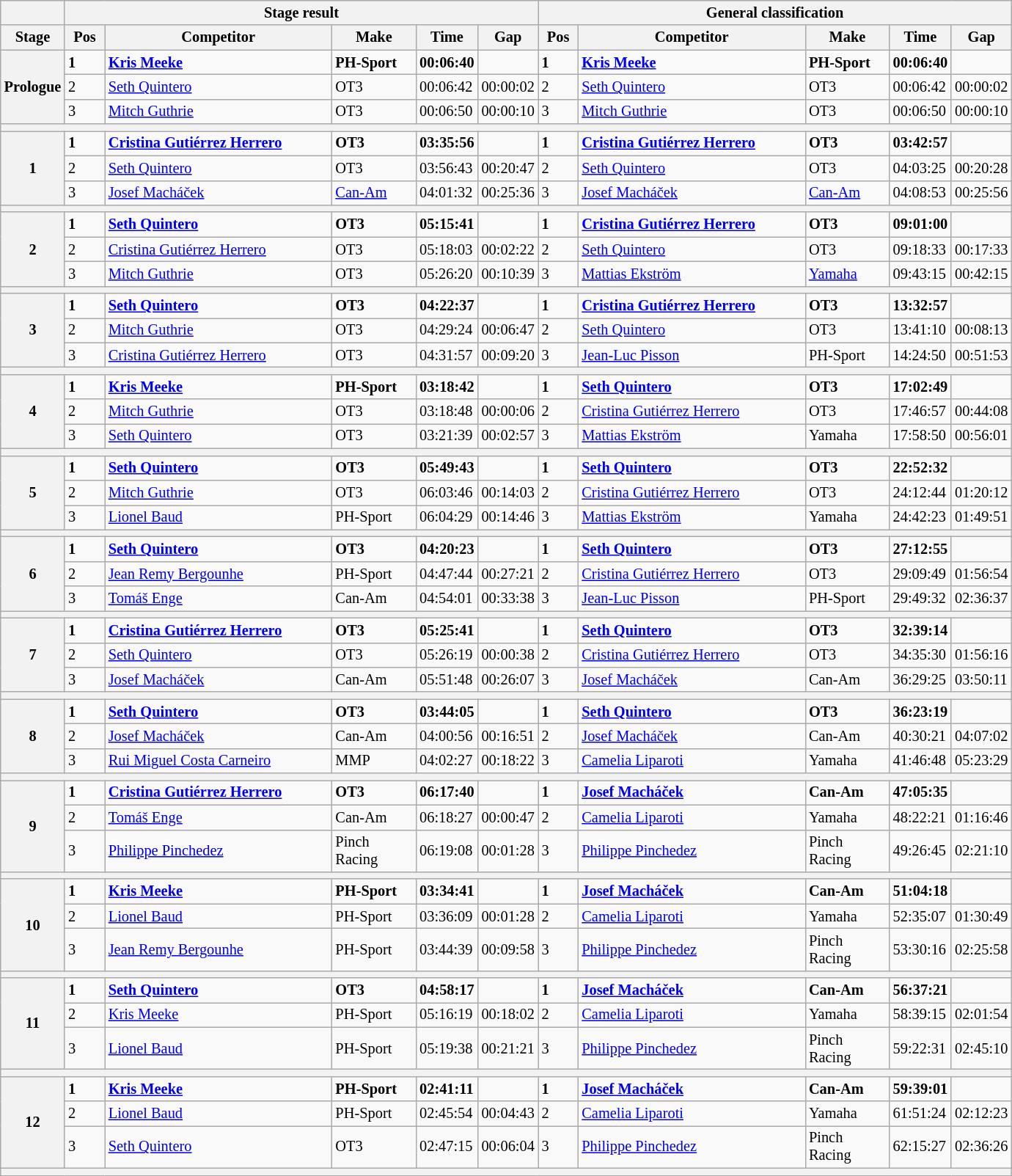<table class="wikitable" style="font-size:85%;">
<tr>
<th></th>
<th colspan=5>Stage result</th>
<th colspan=5>General classification</th>
</tr>
<tr>
<th width="40px">Stage</th>
<th width="30px">Pos</th>
<th width="200px">Competitor</th>
<th width="70px">Make</th>
<th width="40px">Time</th>
<th width="40px">Gap</th>
<th width="30px">Pos</th>
<th width="200px">Competitor</th>
<th width="70px">Make</th>
<th width="40px">Time</th>
<th width="40px">Gap</th>
</tr>
<tr>
<th rowspan=3>Prologue</th>
<td><strong>1</strong></td>
<td><strong> <a href='#'>Kris Meeke</a></strong></td>
<td><strong>PH-Sport</strong></td>
<td><strong>00:06:40</strong></td>
<td></td>
<td><strong>1</strong></td>
<td><strong> <a href='#'>Kris Meeke</a></strong></td>
<td><strong>PH-Sport</strong></td>
<td><strong>00:06:40</strong></td>
<td></td>
</tr>
<tr>
<td>2</td>
<td> <a href='#'>Seth Quintero</a></td>
<td>OT3</td>
<td>00:06:42</td>
<td>00:00:02</td>
<td>2</td>
<td> <a href='#'>Seth Quintero</a></td>
<td>OT3</td>
<td>00:06:42</td>
<td>00:00:02</td>
</tr>
<tr>
<td>3</td>
<td> <a href='#'>Mitch Guthrie</a></td>
<td>OT3</td>
<td>00:06:50</td>
<td>00:00:10</td>
<td>3</td>
<td> <a href='#'>Mitch Guthrie</a></td>
<td>OT3</td>
<td>00:06:50</td>
<td>00:00:10</td>
</tr>
<tr>
<th colspan=11></th>
</tr>
<tr>
<th rowspan=3>1</th>
<td><strong>1</strong></td>
<td><strong> <a href='#'>Cristina Gutiérrez Herrero</a></strong></td>
<td><strong>OT3</strong></td>
<td><strong>03:35:56</strong></td>
<td></td>
<td><strong>1</strong></td>
<td><strong> <a href='#'>Cristina Gutiérrez Herrero</a></strong></td>
<td><strong>OT3</strong></td>
<td><strong>03:42:57</strong></td>
<td></td>
</tr>
<tr>
<td>2</td>
<td> <a href='#'>Seth Quintero</a></td>
<td>OT3</td>
<td>03:56:43</td>
<td>00:20:47</td>
<td>2</td>
<td> <a href='#'>Seth Quintero</a></td>
<td>OT3</td>
<td>04:03:25</td>
<td>00:20:28</td>
</tr>
<tr>
<td>3</td>
<td> <a href='#'>Josef Macháček</a></td>
<td><a href='#'>Can-Am</a></td>
<td>04:01:32</td>
<td>00:25:36</td>
<td>3</td>
<td> <a href='#'>Josef Macháček</a></td>
<td><a href='#'>Can-Am</a></td>
<td>04:08:53</td>
<td>00:25:56</td>
</tr>
<tr>
<th colspan=11></th>
</tr>
<tr>
<th rowspan=3>2</th>
<td><strong>1</strong></td>
<td><strong> <a href='#'>Seth Quintero</a></strong></td>
<td><strong>OT3</strong></td>
<td><strong>05:15:41</strong></td>
<td></td>
<td><strong>1</strong></td>
<td><strong> <a href='#'>Cristina Gutiérrez Herrero</a></strong></td>
<td><strong>OT3</strong></td>
<td><strong>09:01:00</strong></td>
<td></td>
</tr>
<tr>
<td>2</td>
<td> <a href='#'>Cristina Gutiérrez Herrero</a></td>
<td>OT3</td>
<td>05:18:03</td>
<td>00:02:22</td>
<td>2</td>
<td> <a href='#'>Seth Quintero</a></td>
<td>OT3</td>
<td>09:18:33</td>
<td>00:17:33</td>
</tr>
<tr>
<td>3</td>
<td> <a href='#'>Mitch Guthrie</a></td>
<td>OT3</td>
<td>05:26:20</td>
<td>00:10:39</td>
<td>3</td>
<td> <a href='#'>Mattias Ekström</a></td>
<td><a href='#'>Yamaha</a></td>
<td>09:43:15</td>
<td>00:42:15</td>
</tr>
<tr>
<th colspan=11></th>
</tr>
<tr>
<th rowspan=3>3</th>
<td><strong>1</strong></td>
<td><strong> <a href='#'>Seth Quintero</a></strong></td>
<td><strong>OT3</strong></td>
<td><strong>04:22:37</strong></td>
<td></td>
<td><strong>1</strong></td>
<td><strong> <a href='#'>Cristina Gutiérrez Herrero</a></strong></td>
<td><strong>OT3</strong></td>
<td><strong>13:32:57</strong></td>
<td></td>
</tr>
<tr>
<td>2</td>
<td> <a href='#'>Mitch Guthrie</a></td>
<td>OT3</td>
<td>04:29:24</td>
<td>00:06:47</td>
<td>2</td>
<td> <a href='#'>Seth Quintero</a></td>
<td>OT3</td>
<td>13:41:10</td>
<td>00:08:13</td>
</tr>
<tr>
<td>3</td>
<td> <a href='#'>Cristina Gutiérrez Herrero</a></td>
<td>OT3</td>
<td>04:31:57</td>
<td>00:09:20</td>
<td>3</td>
<td> <a href='#'>Jean-Luc Pisson</a></td>
<td>PH-Sport</td>
<td>14:24:50</td>
<td>00:51:53</td>
</tr>
<tr>
<th colspan=11></th>
</tr>
<tr>
<th rowspan=3>4</th>
<td><strong>1</strong></td>
<td><strong> <a href='#'>Kris Meeke</a></strong></td>
<td><strong>PH-Sport</strong></td>
<td><strong>03:18:42</strong></td>
<td></td>
<td><strong>1</strong></td>
<td><strong> <a href='#'>Seth Quintero</a></strong></td>
<td><strong>OT3</strong></td>
<td><strong>17:02:49</strong></td>
<td></td>
</tr>
<tr>
<td>2</td>
<td> <a href='#'>Mitch Guthrie</a></td>
<td>OT3</td>
<td>03:18:48</td>
<td>00:00:06</td>
<td>2</td>
<td> <a href='#'>Cristina Gutiérrez Herrero</a></td>
<td>OT3</td>
<td>17:46:57</td>
<td>00:44:08</td>
</tr>
<tr>
<td>3</td>
<td> <a href='#'>Seth Quintero</a></td>
<td>OT3</td>
<td>03:21:39</td>
<td>00:02:57</td>
<td>3</td>
<td> <a href='#'>Mattias Ekström</a></td>
<td>Yamaha</td>
<td>17:58:50</td>
<td>00:56:01</td>
</tr>
<tr>
<th colspan=11></th>
</tr>
<tr>
<th rowspan=3>5</th>
<td><strong>1</strong></td>
<td><strong> <a href='#'>Seth Quintero</a></strong></td>
<td><strong>OT3</strong></td>
<td><strong>05:49:43</strong></td>
<td></td>
<td><strong>1</strong></td>
<td><strong> <a href='#'>Seth Quintero</a></strong></td>
<td><strong>OT3</strong></td>
<td><strong>22:52:32</strong></td>
<td></td>
</tr>
<tr>
<td>2</td>
<td> <a href='#'>Mitch Guthrie</a></td>
<td>OT3</td>
<td>06:03:46</td>
<td>00:14:03</td>
<td>2</td>
<td> <a href='#'>Cristina Gutiérrez Herrero</a></td>
<td>OT3</td>
<td>24:12:44</td>
<td>01:20:12</td>
</tr>
<tr>
<td>3</td>
<td> <a href='#'>Lionel Baud</a></td>
<td>PH-Sport</td>
<td>06:04:29</td>
<td>00:14:46</td>
<td>3</td>
<td> <a href='#'>Mattias Ekström</a></td>
<td>Yamaha</td>
<td>24:42:23</td>
<td>01:49:51</td>
</tr>
<tr>
<th colspan=11></th>
</tr>
<tr>
<th rowspan=3>6</th>
<td><strong>1</strong></td>
<td><strong> <a href='#'>Seth Quintero</a></strong></td>
<td><strong>OT3</strong></td>
<td><strong>04:20:23</strong></td>
<td></td>
<td><strong>1</strong></td>
<td><strong> <a href='#'>Seth Quintero</a></strong></td>
<td><strong>OT3</strong></td>
<td><strong>27:12:55</strong></td>
<td></td>
</tr>
<tr>
<td>2</td>
<td> <a href='#'>Jean Remy Bergounhe</a></td>
<td>PH-Sport</td>
<td>04:47:44</td>
<td>00:27:21</td>
<td>2</td>
<td> <a href='#'>Cristina Gutiérrez Herrero</a></td>
<td>OT3</td>
<td>29:09:49</td>
<td>01:56:54</td>
</tr>
<tr>
<td>3</td>
<td> <a href='#'>Tomáš Enge</a></td>
<td>Can-Am</td>
<td>04:54:01</td>
<td>00:33:38</td>
<td>3</td>
<td> <a href='#'>Jean-Luc Pisson</a></td>
<td>PH-Sport</td>
<td>29:49:32</td>
<td>02:36:37</td>
</tr>
<tr>
<th colspan=11></th>
</tr>
<tr>
<th rowspan=3>7</th>
<td><strong>1</strong></td>
<td><strong> <a href='#'>Cristina Gutiérrez Herrero</a></strong></td>
<td><strong>OT3</strong></td>
<td><strong>05:25:41</strong></td>
<td></td>
<td><strong>1</strong></td>
<td><strong> <a href='#'>Seth Quintero</a></strong></td>
<td><strong>OT3</strong></td>
<td><strong>32:39:14</strong></td>
<td></td>
</tr>
<tr>
<td>2</td>
<td> <a href='#'>Seth Quintero</a></td>
<td>OT3</td>
<td>05:26:19</td>
<td>00:00:38</td>
<td>2</td>
<td> <a href='#'>Cristina Gutiérrez Herrero</a></td>
<td>OT3</td>
<td>34:35:30</td>
<td>01:56:16</td>
</tr>
<tr>
<td>3</td>
<td> <a href='#'>Josef Macháček</a></td>
<td>Can-Am</td>
<td>05:51:48</td>
<td>00:26:07</td>
<td>3</td>
<td> <a href='#'>Josef Macháček</a></td>
<td>Can-Am</td>
<td>36:29:25</td>
<td>03:50:11</td>
</tr>
<tr>
<th colspan=11></th>
</tr>
<tr>
<th rowspan=3>8</th>
<td><strong>1</strong></td>
<td><strong> <a href='#'>Seth Quintero</a></strong></td>
<td><strong>OT3</strong></td>
<td><strong>03:44:05</strong></td>
<td></td>
<td><strong>1</strong></td>
<td><strong> <a href='#'>Seth Quintero</a></strong></td>
<td><strong>OT3</strong></td>
<td><strong>36:23:19</strong></td>
<td></td>
</tr>
<tr>
<td>2</td>
<td> <a href='#'>Josef Macháček</a></td>
<td>Can-Am</td>
<td>04:00:56</td>
<td>00:16:51</td>
<td>2</td>
<td> <a href='#'>Josef Macháček</a></td>
<td>Can-Am</td>
<td>40:30:21</td>
<td>04:07:02</td>
</tr>
<tr>
<td>3</td>
<td> <a href='#'>Rui Miguel Costa Carneiro</a></td>
<td>MMP</td>
<td>04:02:27</td>
<td>00:18:22</td>
<td>3</td>
<td> <a href='#'>Camelia Liparoti</a></td>
<td>Yamaha</td>
<td>41:46:48</td>
<td>05:23:29</td>
</tr>
<tr>
<th colspan=11></th>
</tr>
<tr>
<th rowspan=3>9</th>
<td><strong>1</strong></td>
<td><strong> <a href='#'>Cristina Gutiérrez Herrero</a></strong></td>
<td><strong>OT3</strong></td>
<td><strong>06:17:40</strong></td>
<td></td>
<td><strong>1</strong></td>
<td><strong> <a href='#'>Josef Macháček</a></strong></td>
<td><strong>Can-Am</strong></td>
<td><strong>47:05:35</strong></td>
<td></td>
</tr>
<tr>
<td>2</td>
<td> <a href='#'>Tomáš Enge</a></td>
<td>Can-Am</td>
<td>06:18:27</td>
<td>00:00:47</td>
<td>2</td>
<td> <a href='#'>Camelia Liparoti</a></td>
<td>Yamaha</td>
<td>48:22:21</td>
<td>01:16:46</td>
</tr>
<tr>
<td>3</td>
<td> <a href='#'>Philippe Pinchedez</a></td>
<td>Pinch Racing</td>
<td>06:19:08</td>
<td>00:01:28</td>
<td>3</td>
<td> <a href='#'>Philippe Pinchedez</a></td>
<td>Pinch Racing</td>
<td>49:26:45</td>
<td>02:21:10</td>
</tr>
<tr>
<th colspan=11></th>
</tr>
<tr>
<th rowspan=3>10</th>
<td><strong>1</strong></td>
<td><strong> <a href='#'>Kris Meeke</a></strong></td>
<td><strong>PH-Sport</strong></td>
<td><strong>03:34:41</strong></td>
<td></td>
<td><strong>1</strong></td>
<td><strong> <a href='#'>Josef Macháček</a></strong></td>
<td><strong>Can-Am</strong></td>
<td><strong>51:04:18</strong></td>
<td></td>
</tr>
<tr>
<td>2</td>
<td> <a href='#'>Lionel Baud</a></td>
<td>PH-Sport</td>
<td>03:36:09</td>
<td>00:01:28</td>
<td>2</td>
<td> <a href='#'>Camelia Liparoti</a></td>
<td>Yamaha</td>
<td>52:35:07</td>
<td>01:30:49</td>
</tr>
<tr>
<td>3</td>
<td> <a href='#'>Jean Remy Bergounhe</a></td>
<td>PH-Sport</td>
<td>03:44:39</td>
<td>00:09:58</td>
<td>3</td>
<td> <a href='#'>Philippe Pinchedez</a></td>
<td>Pinch Racing</td>
<td>53:30:16</td>
<td>02:25:58</td>
</tr>
<tr>
<th colspan=11></th>
</tr>
<tr>
<th rowspan=3>11</th>
<td><strong>1</strong></td>
<td><strong> <a href='#'>Seth Quintero</a></strong></td>
<td><strong>OT3</strong></td>
<td><strong>04:58:17</strong></td>
<td></td>
<td><strong>1</strong></td>
<td><strong> <a href='#'>Josef Macháček</a></strong></td>
<td><strong>Can-Am</strong></td>
<td><strong>56:37:21</strong></td>
<td></td>
</tr>
<tr>
<td>2</td>
<td> <a href='#'>Kris Meeke</a></td>
<td>PH-Sport</td>
<td>05:16:19</td>
<td>00:18:02</td>
<td>2</td>
<td> <a href='#'>Camelia Liparoti</a></td>
<td>Yamaha</td>
<td>58:39:15</td>
<td>02:01:54</td>
</tr>
<tr>
<td>3</td>
<td> <a href='#'>Lionel Baud</a></td>
<td>PH-Sport</td>
<td>05:19:38</td>
<td>00:21:21</td>
<td>3</td>
<td> <a href='#'>Philippe Pinchedez</a></td>
<td>Pinch Racing</td>
<td>59:22:31</td>
<td>02:45:10</td>
</tr>
<tr>
<th colspan=11></th>
</tr>
<tr>
<th rowspan=3>12</th>
<td><strong>1</strong></td>
<td><strong> <a href='#'>Kris Meeke</a></strong></td>
<td><strong>PH-Sport</strong></td>
<td><strong>02:41:11</strong></td>
<td></td>
<td><strong>1</strong></td>
<td><strong> <a href='#'>Josef Macháček</a></strong></td>
<td><strong>Can-Am</strong></td>
<td><strong>59:39:01</strong></td>
<td></td>
</tr>
<tr>
<td>2</td>
<td> <a href='#'>Lionel Baud</a></td>
<td>PH-Sport</td>
<td>02:45:54</td>
<td>00:04:43</td>
<td>2</td>
<td> <a href='#'>Camelia Liparoti</a></td>
<td>Yamaha</td>
<td>61:51:24</td>
<td>02:12:23</td>
</tr>
<tr>
<td>3</td>
<td> <a href='#'>Seth Quintero</a></td>
<td>OT3</td>
<td>02:47:15</td>
<td>00:06:04</td>
<td>3</td>
<td> <a href='#'>Philippe Pinchedez</a></td>
<td>Pinch Racing</td>
<td>62:15:27</td>
<td>02:36:26</td>
</tr>
<tr>
<th colspan=11></th>
</tr>
</table>
